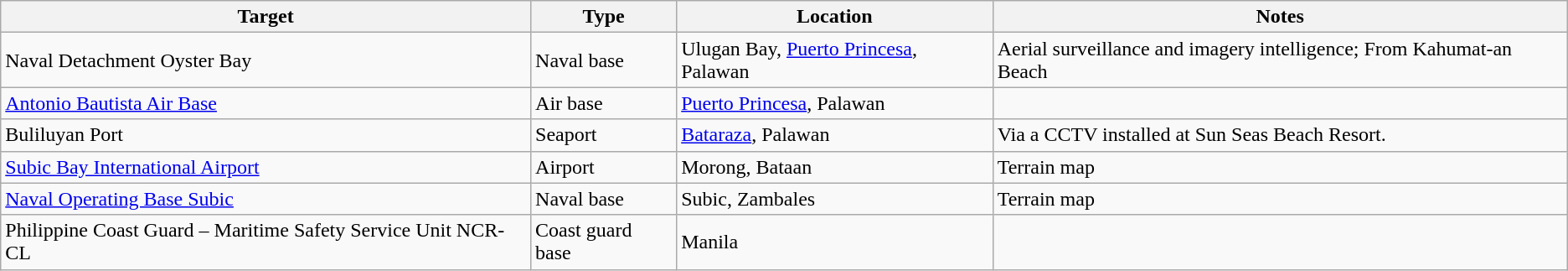<table class="wikitable" style="text-align: left">
<tr>
<th>Target</th>
<th>Type</th>
<th>Location</th>
<th>Notes</th>
</tr>
<tr>
<td>Naval Detachment Oyster Bay</td>
<td>Naval base</td>
<td>Ulugan Bay, <a href='#'>Puerto Princesa</a>, Palawan</td>
<td>Aerial surveillance and imagery intelligence; From Kahumat-an Beach</td>
</tr>
<tr>
<td><a href='#'>Antonio Bautista Air Base</a></td>
<td>Air base</td>
<td><a href='#'>Puerto Princesa</a>, Palawan</td>
<td></td>
</tr>
<tr>
<td>Buliluyan Port</td>
<td>Seaport</td>
<td><a href='#'>Bataraza</a>, Palawan</td>
<td>Via a CCTV installed at Sun Seas Beach Resort.</td>
</tr>
<tr>
<td><a href='#'>Subic Bay International Airport</a></td>
<td>Airport</td>
<td>Morong, Bataan</td>
<td>Terrain map</td>
</tr>
<tr>
<td><a href='#'>Naval Operating Base Subic</a></td>
<td>Naval base</td>
<td>Subic, Zambales</td>
<td>Terrain map</td>
</tr>
<tr>
<td>Philippine Coast Guard – Maritime Safety Service Unit NCR-CL</td>
<td>Coast guard base</td>
<td>Manila</td>
<td></td>
</tr>
</table>
